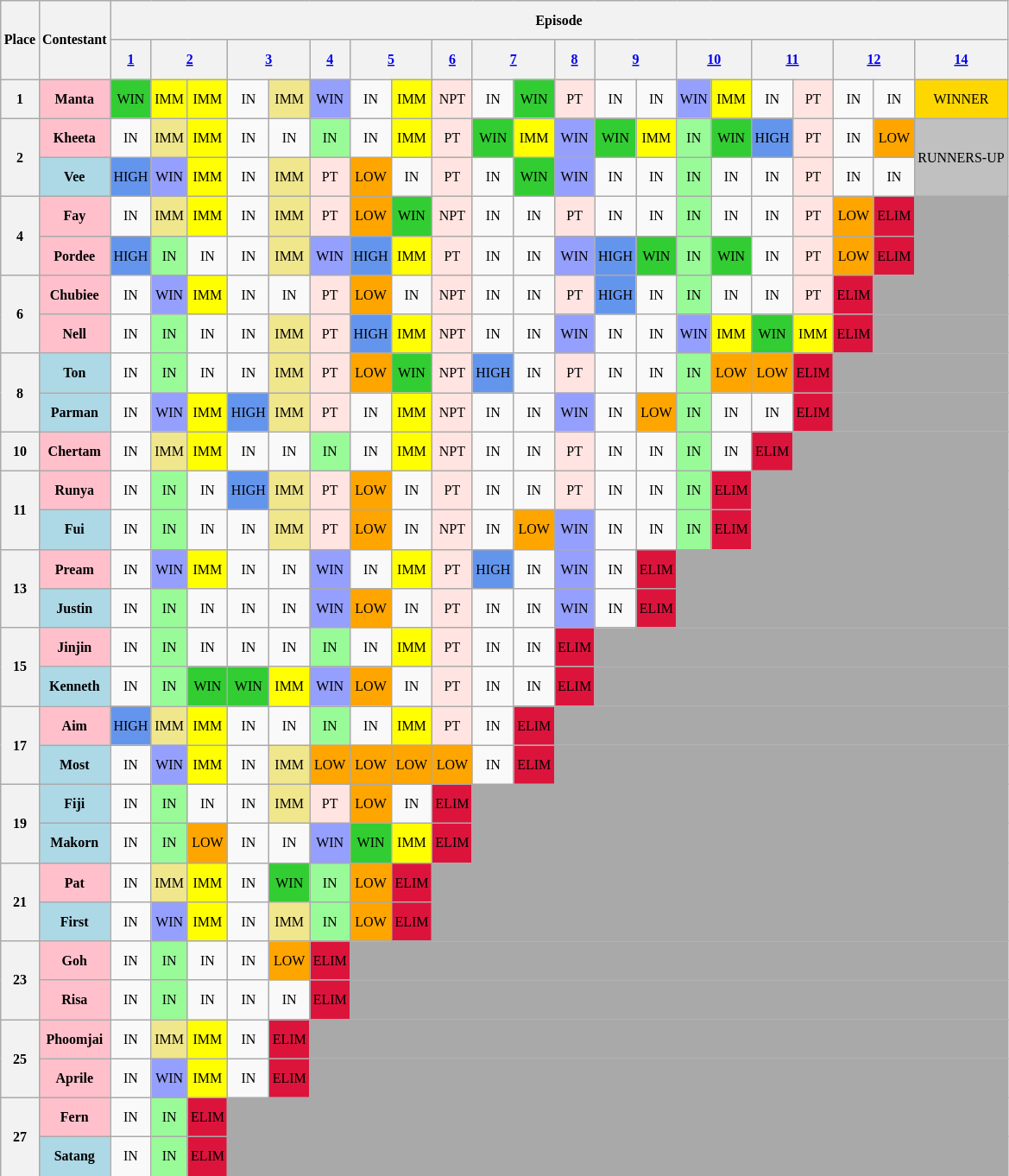<table class="wikitable" style="text-align: center; font-size:8pt; line-height:25px;">
<tr>
<th rowspan=2>Place</th>
<th rowspan=2>Contestant</th>
<th colspan="30">Episode</th>
</tr>
<tr>
<th colspan="1"><a href='#'>1</a></th>
<th colspan="2"><a href='#'>2</a></th>
<th colspan="2"><a href='#'>3</a></th>
<th><a href='#'>4</a></th>
<th colspan="2"><a href='#'>5</a></th>
<th><a href='#'>6</a></th>
<th colspan="2"><a href='#'>7</a></th>
<th colspan="1"><a href='#'>8</a></th>
<th colspan="2"><a href='#'>9</a></th>
<th colspan="2"><a href='#'>10</a></th>
<th colspan="2"><a href='#'>11</a></th>
<th colspan="2"><a href='#'>12</a></th>
<th colspan="1"><a href='#'>14</a></th>
</tr>
<tr>
<th>1</th>
<th style="background:pink;">Manta</th>
<td style="background:limegreen;">WIN</td>
<td style="background:yellow;">IMM</td>
<td style="background:yellow;">IMM</td>
<td>IN</td>
<td style="background:khaki;">IMM</td>
<td style="background:#959FFD;">WIN</td>
<td>IN</td>
<td style="background:yellow;">IMM</td>
<td style="background:mistyrose;">NPT</td>
<td>IN</td>
<td style="background:limegreen;">WIN</td>
<td style="background:mistyrose;">PT</td>
<td>IN</td>
<td>IN</td>
<td style="background:#959FFD;">WIN</td>
<td style="background:yellow;">IMM</td>
<td>IN</td>
<td style="background:mistyrose;">PT</td>
<td>IN</td>
<td>IN</td>
<td style="background:gold;">WINNER</td>
</tr>
<tr>
<th rowspan=2>2</th>
<th style="background:pink;">Kheeta</th>
<td>IN</td>
<td style="background:khaki;">IMM</td>
<td style="background:yellow;">IMM</td>
<td>IN</td>
<td>IN</td>
<td style="background:palegreen;">IN</td>
<td>IN</td>
<td style="background:yellow;">IMM</td>
<td style="background:mistyrose;">PT</td>
<td style="background:limegreen;">WIN</td>
<td style="background:yellow;">IMM</td>
<td style="background:#959FFD;">WIN</td>
<td style="background:limegreen;">WIN</td>
<td style="background:yellow;">IMM</td>
<td style="background:palegreen;">IN</td>
<td style="background:limegreen;">WIN</td>
<td style="background:cornflowerblue;">HIGH</td>
<td style="background:mistyrose;">PT</td>
<td>IN</td>
<td style="background:orange;">LOW</td>
<td rowspan=2 style="background:SILVER;">RUNNERS-UP</td>
</tr>
<tr>
<th style="background:lightblue;">Vee</th>
<td style="background:cornflowerblue;">HIGH</td>
<td style="background:#959FFD;">WIN</td>
<td style="background:yellow;">IMM</td>
<td>IN</td>
<td style="background:khaki;">IMM</td>
<td style="background:mistyrose;">PT</td>
<td style="background:orange;">LOW</td>
<td>IN</td>
<td style="background:mistyrose;">PT</td>
<td>IN</td>
<td style="background:limegreen;">WIN</td>
<td style="background:#959FFD;">WIN</td>
<td>IN</td>
<td>IN</td>
<td style="background:palegreen;">IN</td>
<td>IN</td>
<td>IN</td>
<td style="background:mistyrose;">PT</td>
<td>IN</td>
<td>IN</td>
</tr>
<tr>
<th rowspan=2>4</th>
<th style="background:pink;">Fay</th>
<td>IN</td>
<td style="background:khaki;">IMM</td>
<td style="background:yellow;">IMM</td>
<td>IN</td>
<td style="background:khaki;">IMM</td>
<td style="background:mistyrose;">PT</td>
<td style="background:orange;">LOW</td>
<td style="background:limegreen;">WIN</td>
<td style="background:mistyrose;">NPT</td>
<td>IN</td>
<td>IN</td>
<td style="background:mistyrose;">PT</td>
<td>IN</td>
<td>IN</td>
<td style="background:palegreen;">IN</td>
<td>IN</td>
<td>IN</td>
<td style="background:mistyrose;">PT</td>
<td style="background:orange;">LOW</td>
<td style="background:crimson;">ELIM</td>
<td colspan="35" style="background:darkgrey;"></td>
</tr>
<tr>
<th style="background:pink;">Pordee</th>
<td style="background:cornflowerblue;">HIGH</td>
<td style="background:palegreen;">IN</td>
<td>IN</td>
<td>IN</td>
<td style="background:khaki;">IMM</td>
<td style="background:#959FFD;">WIN</td>
<td style="background:cornflowerblue;">HIGH</td>
<td style="background:yellow;">IMM</td>
<td style="background:mistyrose;">PT</td>
<td>IN</td>
<td>IN</td>
<td style="background:#959FFD;">WIN</td>
<td style="background:cornflowerblue;">HIGH</td>
<td style="background:limegreen;">WIN</td>
<td style="background:palegreen;">IN</td>
<td style="background:limegreen;">WIN</td>
<td>IN</td>
<td style="background:mistyrose;">PT</td>
<td style="background:orange;">LOW</td>
<td style="background:crimson;">ELIM</td>
<td colspan="35" style="background:darkgrey;"></td>
</tr>
<tr>
<th rowspan=2>6</th>
<th style="background:pink;">Chubiee</th>
<td>IN</td>
<td style="background:#959FFD;">WIN</td>
<td style="background:yellow;">IMM</td>
<td>IN</td>
<td>IN</td>
<td style="background:mistyrose;">PT</td>
<td style="background:orange;">LOW</td>
<td>IN</td>
<td style="background:mistyrose;">NPT</td>
<td>IN</td>
<td>IN</td>
<td style="background:mistyrose;">PT</td>
<td style="background:cornflowerblue;">HIGH</td>
<td>IN</td>
<td style="background:palegreen;">IN</td>
<td>IN</td>
<td>IN</td>
<td style="background:mistyrose;">PT</td>
<td style="background:crimson;">ELIM</td>
<td colspan="35" style="background:darkgrey;"></td>
</tr>
<tr>
<th style="background:pink;">Nell</th>
<td>IN</td>
<td style="background:palegreen;">IN</td>
<td>IN</td>
<td>IN</td>
<td style="background:khaki;">IMM</td>
<td style="background:mistyrose;">PT</td>
<td style="background:cornflowerblue;">HIGH</td>
<td style="background:yellow;">IMM</td>
<td style="background:mistyrose;">NPT</td>
<td>IN</td>
<td>IN</td>
<td style="background:#959FFD;">WIN</td>
<td>IN</td>
<td>IN</td>
<td style="background:#959FFD;">WIN</td>
<td style="background:yellow;">IMM</td>
<td style="background:limegreen;">WIN</td>
<td style="background:yellow;">IMM</td>
<td style="background:crimson;">ELIM</td>
<td colspan="35" style="background:darkgrey;"></td>
</tr>
<tr>
<th rowspan=2>8</th>
<th style="background:lightblue;">Ton</th>
<td>IN</td>
<td style="background:palegreen;">IN</td>
<td>IN</td>
<td>IN</td>
<td style="background:khaki;">IMM</td>
<td style="background:mistyrose;">PT</td>
<td style="background:orange;">LOW</td>
<td style="background:limegreen;">WIN</td>
<td style="background:mistyrose;">NPT</td>
<td style="background:cornflowerblue;">HIGH</td>
<td>IN</td>
<td style="background:mistyrose;">PT</td>
<td>IN</td>
<td>IN</td>
<td style="background:palegreen;">IN</td>
<td style="background:orange;">LOW</td>
<td style="background:orange;">LOW</td>
<td style="background:crimson;">ELIM</td>
<td colspan="35" style="background:darkgrey;"></td>
</tr>
<tr>
<th style="background:lightblue;">Parman</th>
<td>IN</td>
<td style="background:#959FFD;">WIN</td>
<td style="background:yellow;">IMM</td>
<td style="background:cornflowerblue;">HIGH</td>
<td style="background:khaki;">IMM</td>
<td style="background:mistyrose;">PT</td>
<td>IN</td>
<td style="background:yellow;">IMM</td>
<td style="background:mistyrose;">NPT</td>
<td>IN</td>
<td>IN</td>
<td style="background:#959FFD;">WIN</td>
<td>IN</td>
<td style="background:orange;">LOW</td>
<td style="background:palegreen;">IN</td>
<td>IN</td>
<td>IN</td>
<td style="background:crimson;">ELIM</td>
<td colspan="35" style="background:darkgrey;"></td>
</tr>
<tr>
<th>10</th>
<th style="background:pink;">Chertam</th>
<td>IN</td>
<td style="background:khaki;">IMM</td>
<td style="background:yellow;">IMM</td>
<td>IN</td>
<td>IN</td>
<td style="background:palegreen;">IN</td>
<td>IN</td>
<td style="background:yellow;">IMM</td>
<td style="background:mistyrose;">NPT</td>
<td>IN</td>
<td>IN</td>
<td style="background:mistyrose;">PT</td>
<td>IN</td>
<td>IN</td>
<td style="background:palegreen;">IN</td>
<td>IN</td>
<td style="background:crimson;">ELIM</td>
<td colspan="35" style="background:darkgrey;"></td>
</tr>
<tr>
<th rowspan=2>11</th>
<th style="background:pink;">Runya</th>
<td>IN</td>
<td style="background:palegreen;">IN</td>
<td>IN</td>
<td style="background:cornflowerblue;">HIGH</td>
<td style="background:khaki;">IMM</td>
<td style="background:mistyrose;">PT</td>
<td style="background:orange;">LOW</td>
<td>IN</td>
<td style="background:mistyrose;">PT</td>
<td>IN</td>
<td>IN</td>
<td style="background:mistyrose;">PT</td>
<td>IN</td>
<td>IN</td>
<td style="background:palegreen;">IN</td>
<td style="background:crimson;">ELIM</td>
<td colspan="35" style="background:darkgrey;"></td>
</tr>
<tr>
<th style="background:lightblue;">Fui</th>
<td>IN</td>
<td style="background:palegreen;">IN</td>
<td>IN</td>
<td>IN</td>
<td style="background:khaki;">IMM</td>
<td style="background:mistyrose;">PT</td>
<td style="background:orange;">LOW</td>
<td>IN</td>
<td style="background:mistyrose;">NPT</td>
<td>IN</td>
<td style="background:orange;">LOW</td>
<td style="background:#959FFD;">WIN</td>
<td>IN</td>
<td>IN</td>
<td style="background:palegreen;">IN</td>
<td style="background:crimson;">ELIM</td>
<td colspan="35" style="background:darkgrey;"></td>
</tr>
<tr>
<th rowspan=2>13</th>
<th style="background:pink;">Pream</th>
<td>IN</td>
<td style="background:#959FFD;">WIN</td>
<td style="background:yellow;">IMM</td>
<td>IN</td>
<td>IN</td>
<td style="background:#959FFD;">WIN</td>
<td>IN</td>
<td style="background:yellow;">IMM</td>
<td style="background:mistyrose;">PT</td>
<td style="background:cornflowerblue;">HIGH</td>
<td>IN</td>
<td style="background:#959FFD;">WIN</td>
<td>IN</td>
<td style="background:crimson;">ELIM</td>
<td colspan="35" style="background:darkgrey;"></td>
</tr>
<tr>
<th style="background:lightblue;">Justin</th>
<td>IN</td>
<td style="background:palegreen;">IN</td>
<td>IN</td>
<td>IN</td>
<td>IN</td>
<td style="background:#959FFD;">WIN</td>
<td style="background:orange;">LOW</td>
<td>IN</td>
<td style="background:mistyrose;">PT</td>
<td>IN</td>
<td>IN</td>
<td style="background:#959FFD;">WIN</td>
<td>IN</td>
<td style="background:crimson;">ELIM</td>
<td colspan="35" style="background:darkgrey;"></td>
</tr>
<tr>
<th rowspan=2>15</th>
<th style="background:pink;">Jinjin</th>
<td>IN</td>
<td style="background:palegreen;">IN</td>
<td>IN</td>
<td>IN</td>
<td>IN</td>
<td style="background:palegreen;">IN</td>
<td>IN</td>
<td style="background:yellow;">IMM</td>
<td style="background:mistyrose;">PT</td>
<td>IN</td>
<td>IN</td>
<td style="background:crimson;">ELIM</td>
<td colspan="35" style="background:darkgrey;"></td>
</tr>
<tr>
<th style="background:lightblue;">Kenneth</th>
<td>IN</td>
<td style="background:palegreen;">IN</td>
<td style="background:limegreen;">WIN</td>
<td style="background:limegreen;">WIN</td>
<td style="background:yellow;">IMM</td>
<td style="background:#959FFD;">WIN</td>
<td style="background:orange;">LOW</td>
<td>IN</td>
<td style="background:mistyrose;">PT</td>
<td>IN</td>
<td>IN</td>
<td style="background:crimson;">ELIM</td>
<td colspan="35" style="background:darkgrey;"></td>
</tr>
<tr>
<th rowspan=2>17</th>
<th style="background:pink;">Aim</th>
<td style="background:cornflowerblue;">HIGH</td>
<td style="background:khaki;">IMM</td>
<td style="background:yellow;">IMM</td>
<td>IN</td>
<td>IN</td>
<td style="background:palegreen;">IN</td>
<td>IN</td>
<td style="background:yellow;">IMM</td>
<td style="background:mistyrose;">PT</td>
<td>IN</td>
<td style="background:crimson;">ELIM</td>
<td colspan="35" style="background:darkgrey;"></td>
</tr>
<tr>
<th style="background:lightblue;">Most</th>
<td>IN</td>
<td style="background:#959FFD;">WIN</td>
<td style="background:yellow;">IMM</td>
<td>IN</td>
<td style="background:khaki;">IMM</td>
<td style="background:orange;">LOW</td>
<td style="background:orange;">LOW</td>
<td style="background:orange;">LOW</td>
<td style="background:orange;">LOW</td>
<td>IN</td>
<td style="background:crimson;">ELIM</td>
<td colspan="35" style="background:darkgrey;"></td>
</tr>
<tr>
<th rowspan=2>19</th>
<th style="background:lightblue;">Fiji</th>
<td>IN</td>
<td style="background:palegreen;">IN</td>
<td>IN</td>
<td>IN</td>
<td style="background:khaki;">IMM</td>
<td style="background:mistyrose;">PT</td>
<td style="background:orange;">LOW</td>
<td>IN</td>
<td style="background:crimson;">ELIM</td>
<td colspan="35" style="background:darkgrey;"></td>
</tr>
<tr>
<th style="background:lightblue;">Makorn</th>
<td>IN</td>
<td style="background:palegreen;">IN</td>
<td style="background:orange;">LOW</td>
<td>IN</td>
<td>IN</td>
<td style="background:#959FFD;">WIN</td>
<td style="background:limegreen;">WIN</td>
<td style="background:yellow;">IMM</td>
<td style="background:crimson;">ELIM</td>
<td colspan="35" style="background:darkgrey;"></td>
</tr>
<tr>
<th rowspan=2>21</th>
<th style="background:pink;">Pat</th>
<td>IN</td>
<td style="background:khaki;">IMM</td>
<td style="background:yellow;">IMM</td>
<td>IN</td>
<td style="background:limegreen;">WIN</td>
<td style="background:palegreen;">IN</td>
<td style="background:orange;">LOW</td>
<td style="background:crimson;">ELIM</td>
<td colspan="35" style="background:darkgrey;"></td>
</tr>
<tr>
<th style="background:lightblue;">First</th>
<td>IN</td>
<td style="background:#959FFD;">WIN</td>
<td style="background:yellow;">IMM</td>
<td>IN</td>
<td style="background:khaki;">IMM</td>
<td style="background:palegreen;">IN</td>
<td style="background:orange;">LOW</td>
<td style="background:crimson;">ELIM</td>
<td colspan="35" style="background:darkgrey;"></td>
</tr>
<tr>
<th rowspan=2>23</th>
<th style="background:pink;">Goh</th>
<td>IN</td>
<td style="background:palegreen;">IN</td>
<td>IN</td>
<td>IN</td>
<td style="background:orange;">LOW</td>
<td style="background:crimson;">ELIM</td>
<td colspan="35" style="background:darkgrey;"></td>
</tr>
<tr>
<th style="background:pink;">Risa</th>
<td>IN</td>
<td style="background:palegreen;">IN</td>
<td>IN</td>
<td>IN</td>
<td>IN</td>
<td style="background:crimson;">ELIM</td>
<td colspan="35" style="background:darkgrey;"></td>
</tr>
<tr>
<th rowspan=2>25</th>
<th style="background:pink;">Phoomjai</th>
<td>IN</td>
<td style="background:khaki;">IMM</td>
<td style="background:yellow;">IMM</td>
<td>IN</td>
<td style="background:crimson;">ELIM</td>
<td colspan="35" style="background:darkgrey;"></td>
</tr>
<tr>
<th style="background:pink;">Aprile</th>
<td>IN</td>
<td style="background:#959FFD;">WIN</td>
<td style="background:yellow;">IMM</td>
<td>IN</td>
<td style="background:crimson;">ELIM</td>
<td colspan="35" style="background:darkgrey;"></td>
</tr>
<tr>
<th rowspan=2>27</th>
<th style="background:pink;">Fern</th>
<td>IN</td>
<td style="background:palegreen;">IN</td>
<td style="background:crimson;">ELIM</td>
<td colspan="35" style="background:darkgrey;"></td>
</tr>
<tr>
<th style="background:lightblue;">Satang</th>
<td>IN</td>
<td style="background:palegreen;">IN</td>
<td style="background:crimson;">ELIM</td>
<td colspan="35" style="background:darkgrey;"></td>
</tr>
</table>
